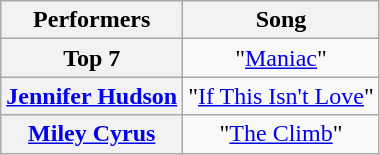<table class="wikitable" style="text-align:center;">
<tr>
<th scope="col">Performers</th>
<th scope="col">Song</th>
</tr>
<tr>
<th scope="row">Top 7</th>
<td>"<a href='#'>Maniac</a>"</td>
</tr>
<tr>
<th scope="row"><a href='#'>Jennifer Hudson</a></th>
<td>"<a href='#'>If This Isn't Love</a>"</td>
</tr>
<tr>
<th scope="row"><a href='#'>Miley Cyrus</a></th>
<td>"<a href='#'>The Climb</a>"</td>
</tr>
</table>
